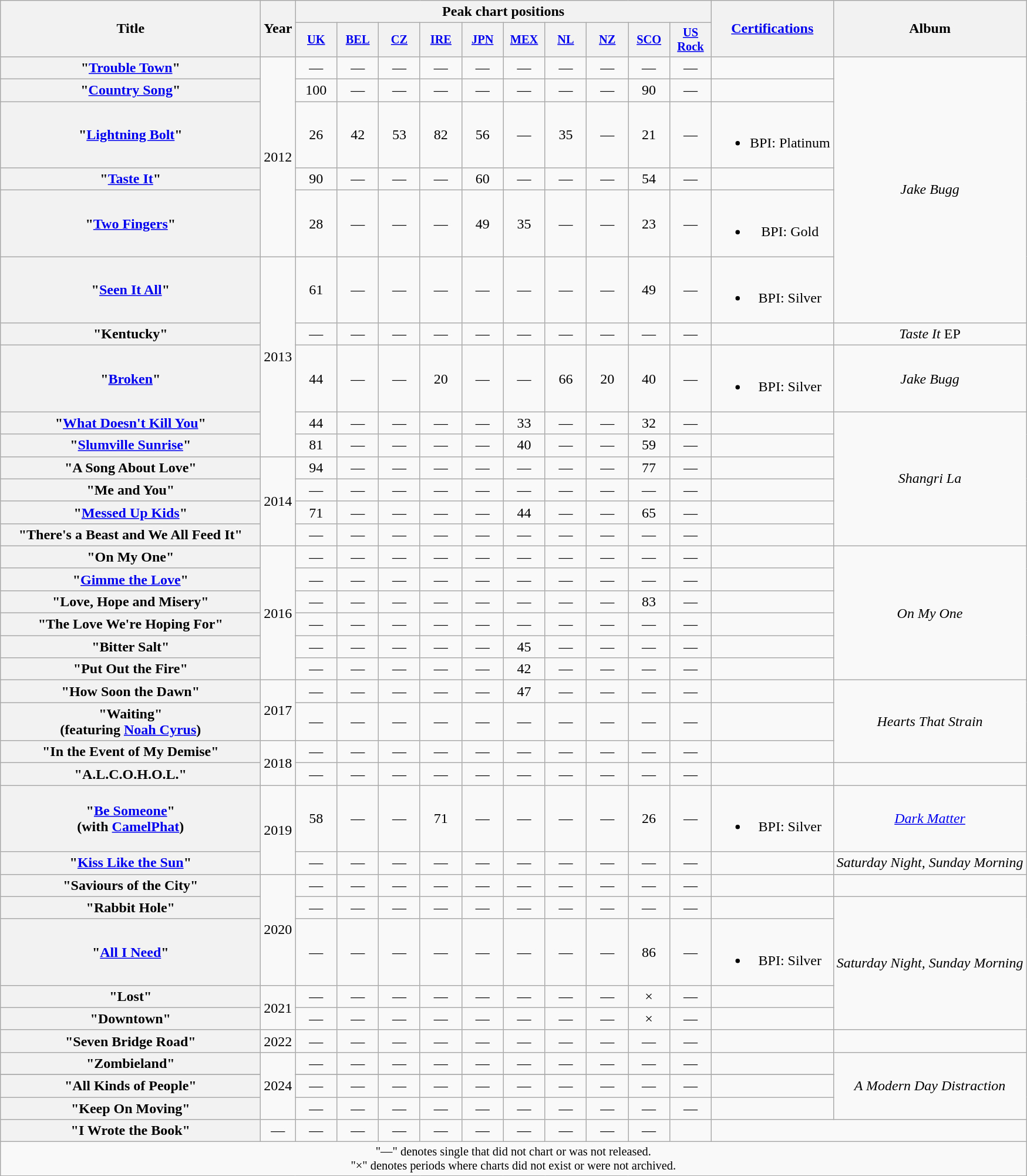<table class="wikitable plainrowheaders" style="text-align:center;">
<tr>
<th scope="col" rowspan="2" style="width:18em;">Title</th>
<th scope="col" rowspan="2" style="width:1em;">Year</th>
<th scope="col" colspan="10">Peak chart positions</th>
<th scope="col" rowspan="2"><a href='#'>Certifications</a></th>
<th scope="col" rowspan="2">Album</th>
</tr>
<tr>
<th scope="col" style="width:3em;font-size:85%;"><a href='#'>UK</a><br></th>
<th scope="col" style="width:3em;font-size:85%;"><a href='#'>BEL</a><br></th>
<th scope="col" style="width:3em;font-size:85%;"><a href='#'>CZ</a><br></th>
<th scope="col" style="width:3em;font-size:85%;"><a href='#'>IRE</a><br></th>
<th scope="col" style="width:3em;font-size:85%;"><a href='#'>JPN</a><br></th>
<th scope="col" style="width:3em;font-size:85%;"><a href='#'>MEX</a><br></th>
<th scope="col" style="width:3em;font-size:85%;"><a href='#'>NL</a><br></th>
<th scope="col" style="width:3em;font-size:85%;"><a href='#'>NZ</a><br></th>
<th scope="col" style="width:3em;font-size:85%;"><a href='#'>SCO</a><br></th>
<th scope="col" style="width:3em;font-size:85%;"><a href='#'>US<br>Rock</a><br></th>
</tr>
<tr>
<th scope="row">"<a href='#'>Trouble Town</a>"</th>
<td rowspan="5">2012</td>
<td>—</td>
<td>—</td>
<td>—</td>
<td>—</td>
<td>—</td>
<td>—</td>
<td>—</td>
<td>—</td>
<td>—</td>
<td>—</td>
<td></td>
<td rowspan="6"><em>Jake Bugg</em></td>
</tr>
<tr>
<th scope="row">"<a href='#'>Country Song</a>"</th>
<td>100</td>
<td>—</td>
<td>—</td>
<td>—</td>
<td>—</td>
<td>—</td>
<td>—</td>
<td>—</td>
<td>90</td>
<td>—</td>
<td></td>
</tr>
<tr>
<th scope="row">"<a href='#'>Lightning Bolt</a>"</th>
<td>26</td>
<td>42</td>
<td>53</td>
<td>82</td>
<td>56</td>
<td>—</td>
<td>35</td>
<td>—</td>
<td>21</td>
<td>—</td>
<td><br><ul><li>BPI: Platinum</li></ul></td>
</tr>
<tr>
<th scope="row">"<a href='#'>Taste It</a>"</th>
<td>90</td>
<td>—</td>
<td>—</td>
<td>—</td>
<td>60</td>
<td>—</td>
<td>—</td>
<td>—</td>
<td>54</td>
<td>—</td>
<td></td>
</tr>
<tr>
<th scope="row">"<a href='#'>Two Fingers</a>"</th>
<td>28</td>
<td>—</td>
<td>—</td>
<td>—</td>
<td>49</td>
<td>35</td>
<td>—</td>
<td>—</td>
<td>23</td>
<td>—</td>
<td><br><ul><li>BPI: Gold</li></ul></td>
</tr>
<tr>
<th scope="row">"<a href='#'>Seen It All</a>"</th>
<td rowspan="5">2013</td>
<td>61</td>
<td>—</td>
<td>—</td>
<td>—</td>
<td>—</td>
<td>—</td>
<td>—</td>
<td>—</td>
<td>49</td>
<td>—</td>
<td><br><ul><li>BPI: Silver</li></ul></td>
</tr>
<tr>
<th scope="row">"Kentucky"</th>
<td>—</td>
<td>—</td>
<td>—</td>
<td>—</td>
<td>—</td>
<td>—</td>
<td>—</td>
<td>—</td>
<td>—</td>
<td>—</td>
<td></td>
<td><em>Taste It</em> EP</td>
</tr>
<tr>
<th scope="row">"<a href='#'>Broken</a>"</th>
<td>44</td>
<td>—</td>
<td>—</td>
<td>20</td>
<td>—</td>
<td>—</td>
<td>66</td>
<td>20</td>
<td>40</td>
<td>—</td>
<td><br><ul><li>BPI: Silver</li></ul></td>
<td><em>Jake Bugg</em></td>
</tr>
<tr>
<th scope="row">"<a href='#'>What Doesn't Kill You</a>"</th>
<td>44</td>
<td>—</td>
<td>—</td>
<td>—</td>
<td>—</td>
<td>33</td>
<td>—</td>
<td>—</td>
<td>32</td>
<td>—</td>
<td></td>
<td rowspan="6"><em>Shangri La</em></td>
</tr>
<tr>
<th scope="row">"<a href='#'>Slumville Sunrise</a>"</th>
<td>81</td>
<td>—</td>
<td>—</td>
<td>—</td>
<td>—</td>
<td>40</td>
<td>—</td>
<td>—</td>
<td>59</td>
<td>—</td>
<td></td>
</tr>
<tr>
<th scope="row">"A Song About Love"</th>
<td rowspan="4">2014</td>
<td>94</td>
<td>—</td>
<td>—</td>
<td>—</td>
<td>—</td>
<td>—</td>
<td>—</td>
<td>—</td>
<td>77</td>
<td>—</td>
<td></td>
</tr>
<tr>
<th scope="row">"Me and You"</th>
<td>—</td>
<td>—</td>
<td>—</td>
<td>—</td>
<td>—</td>
<td>—</td>
<td>—</td>
<td>—</td>
<td>—</td>
<td>—</td>
<td></td>
</tr>
<tr>
<th scope="row">"<a href='#'>Messed Up Kids</a>"</th>
<td>71</td>
<td>—</td>
<td>—</td>
<td>—</td>
<td>—</td>
<td>44</td>
<td>—</td>
<td>—</td>
<td>65</td>
<td>—</td>
<td></td>
</tr>
<tr>
<th scope="row">"There's a Beast and We All Feed It"</th>
<td>—</td>
<td>—</td>
<td>—</td>
<td>—</td>
<td>—</td>
<td>—</td>
<td>—</td>
<td>—</td>
<td>—</td>
<td>—</td>
<td></td>
</tr>
<tr>
<th scope="row">"On My One"</th>
<td rowspan="6">2016</td>
<td>—</td>
<td>—</td>
<td>—</td>
<td>—</td>
<td>—</td>
<td>—</td>
<td>—</td>
<td>—</td>
<td>—</td>
<td>—</td>
<td></td>
<td rowspan="6"><em>On My One</em></td>
</tr>
<tr>
<th scope="row">"<a href='#'>Gimme the Love</a>"</th>
<td>—</td>
<td>—</td>
<td>—</td>
<td>—</td>
<td>—</td>
<td>—</td>
<td>—</td>
<td>—</td>
<td>—</td>
<td>—</td>
<td></td>
</tr>
<tr>
<th scope="row">"Love, Hope and Misery"</th>
<td>—</td>
<td>—</td>
<td>—</td>
<td>—</td>
<td>—</td>
<td>—</td>
<td>—</td>
<td>—</td>
<td>83</td>
<td>—</td>
<td></td>
</tr>
<tr>
<th scope="row">"The Love We're Hoping For"</th>
<td>—</td>
<td>—</td>
<td>—</td>
<td>—</td>
<td>—</td>
<td>—</td>
<td>—</td>
<td>—</td>
<td>—</td>
<td>—</td>
<td></td>
</tr>
<tr>
<th scope="row">"Bitter Salt"</th>
<td>—</td>
<td>—</td>
<td>—</td>
<td>—</td>
<td>—</td>
<td>45</td>
<td>—</td>
<td>—</td>
<td>—</td>
<td>—</td>
<td></td>
</tr>
<tr>
<th scope="row">"Put Out the Fire"</th>
<td>—</td>
<td>—</td>
<td>—</td>
<td>—</td>
<td>—</td>
<td>42</td>
<td>—</td>
<td>—</td>
<td>—</td>
<td>—</td>
<td></td>
</tr>
<tr>
<th scope="row">"How Soon the Dawn"</th>
<td rowspan="2">2017</td>
<td>—</td>
<td>—</td>
<td>—</td>
<td>—</td>
<td>—</td>
<td>47</td>
<td>—</td>
<td>—</td>
<td>—</td>
<td>—</td>
<td></td>
<td rowspan="3"><em>Hearts That Strain</em></td>
</tr>
<tr>
<th scope="row">"Waiting"<br><span>(featuring <a href='#'>Noah Cyrus</a>)</span></th>
<td>—</td>
<td>—</td>
<td>—</td>
<td>—</td>
<td>—</td>
<td>—</td>
<td>—</td>
<td>—</td>
<td>—</td>
<td>—</td>
<td></td>
</tr>
<tr>
<th scope="row">"In the Event of My Demise"</th>
<td rowspan="2">2018</td>
<td>—</td>
<td>—</td>
<td>—</td>
<td>—</td>
<td>—</td>
<td>—</td>
<td>—</td>
<td>—</td>
<td>—</td>
<td>—</td>
<td></td>
</tr>
<tr>
<th scope="row">"A.L.C.O.H.O.L."</th>
<td>—</td>
<td>—</td>
<td>—</td>
<td>—</td>
<td>—</td>
<td>—</td>
<td>—</td>
<td>—</td>
<td>—</td>
<td>—</td>
<td></td>
<td></td>
</tr>
<tr>
<th scope="row">"<a href='#'>Be Someone</a>"<br><span>(with <a href='#'>CamelPhat</a>)</span></th>
<td rowspan="2">2019</td>
<td>58</td>
<td>—</td>
<td>—</td>
<td>71</td>
<td>—</td>
<td>—</td>
<td>—</td>
<td>—</td>
<td>26</td>
<td>—</td>
<td><br><ul><li>BPI: Silver</li></ul></td>
<td><em><a href='#'>Dark Matter</a></em></td>
</tr>
<tr>
<th scope="row">"<a href='#'>Kiss Like the Sun</a>"</th>
<td>—</td>
<td>—</td>
<td>—</td>
<td>—</td>
<td>—</td>
<td>—</td>
<td>—</td>
<td>—</td>
<td>—</td>
<td>—</td>
<td></td>
<td><em>Saturday Night, Sunday Morning</em></td>
</tr>
<tr>
<th scope="row">"Saviours of the City"</th>
<td rowspan="3">2020</td>
<td>—</td>
<td>—</td>
<td>—</td>
<td>—</td>
<td>—</td>
<td>—</td>
<td>—</td>
<td>—</td>
<td>—</td>
<td>—</td>
<td></td>
<td></td>
</tr>
<tr>
<th scope="row">"Rabbit Hole"</th>
<td>—</td>
<td>—</td>
<td>—</td>
<td>—</td>
<td>—</td>
<td>—</td>
<td>—</td>
<td>—</td>
<td>—</td>
<td>—</td>
<td></td>
<td rowspan="4"><em>Saturday Night, Sunday Morning</em></td>
</tr>
<tr>
<th scope="row">"<a href='#'>All I Need</a>"</th>
<td>—</td>
<td>—</td>
<td>—</td>
<td>—</td>
<td>—</td>
<td>—</td>
<td>—</td>
<td>—</td>
<td>86</td>
<td>—</td>
<td><br><ul><li>BPI: Silver</li></ul></td>
</tr>
<tr>
<th scope="row">"Lost"</th>
<td rowspan="2">2021</td>
<td>—</td>
<td>—</td>
<td>—</td>
<td>—</td>
<td>—</td>
<td>—</td>
<td>—</td>
<td>—</td>
<td>×</td>
<td>—</td>
<td></td>
</tr>
<tr>
<th scope="row">"Downtown"</th>
<td>—</td>
<td>—</td>
<td>—</td>
<td>—</td>
<td>—</td>
<td>—</td>
<td>—</td>
<td>—</td>
<td>×</td>
<td>—</td>
<td></td>
</tr>
<tr>
<th scope="row">"Seven Bridge Road"</th>
<td>2022</td>
<td>—</td>
<td>—</td>
<td>—</td>
<td>—</td>
<td>—</td>
<td>—</td>
<td>—</td>
<td>—</td>
<td>—</td>
<td>—</td>
<td></td>
<td></td>
</tr>
<tr>
<th scope="row">"Zombieland"</th>
<td rowspan="4">2024</td>
<td>—</td>
<td>—</td>
<td>—</td>
<td>—</td>
<td>—</td>
<td>—</td>
<td>—</td>
<td>—</td>
<td>—</td>
<td>—</td>
<td></td>
<td rowspan="4"><em>A Modern Day Distraction</em></td>
</tr>
<tr>
</tr>
<tr>
<th scope="row">"All Kinds of People"</th>
<td>—</td>
<td>—</td>
<td>—</td>
<td>—</td>
<td>—</td>
<td>—</td>
<td>—</td>
<td>—</td>
<td>—</td>
<td>—</td>
<td></td>
</tr>
<tr>
<th scope="row">"Keep On Moving"</th>
<td>—</td>
<td>—</td>
<td>—</td>
<td>—</td>
<td>—</td>
<td>—</td>
<td>—</td>
<td>—</td>
<td>—</td>
<td>—</td>
<td></td>
</tr>
<tr>
<th scope="row">"I Wrote the Book"</th>
<td>—</td>
<td>—</td>
<td>—</td>
<td>—</td>
<td>—</td>
<td>—</td>
<td>—</td>
<td>—</td>
<td>—</td>
<td>—</td>
<td></td>
</tr>
<tr>
<td colspan="14" style="font-size:85%">"—" denotes single that did not chart or was not released.<br>"×" denotes periods where charts did not exist or were not archived.</td>
</tr>
</table>
